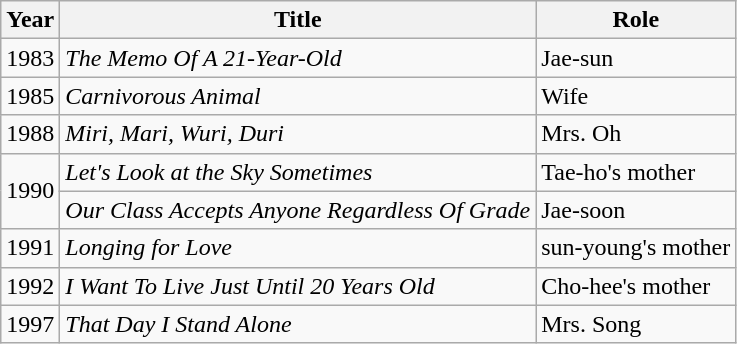<table class="wikitable plainrowheaders">
<tr>
<th scope="col">Year</th>
<th scope="col">Title</th>
<th scope="col">Role</th>
</tr>
<tr>
<td>1983</td>
<td><em>The Memo Of A 21-Year-Old</em></td>
<td>Jae-sun</td>
</tr>
<tr>
<td>1985</td>
<td><em>Carnivorous Animal</em></td>
<td>Wife</td>
</tr>
<tr>
<td>1988</td>
<td><em>Miri, Mari, Wuri, Duri</em></td>
<td>Mrs. Oh</td>
</tr>
<tr>
<td rowspan="2">1990</td>
<td><em>Let's Look at the Sky Sometimes</em></td>
<td>Tae-ho's mother</td>
</tr>
<tr>
<td><em>Our Class Accepts Anyone Regardless Of Grade</em></td>
<td>Jae-soon</td>
</tr>
<tr>
<td>1991</td>
<td><em>Longing for Love</em></td>
<td>sun-young's mother</td>
</tr>
<tr>
<td>1992</td>
<td><em>I Want To Live Just Until 20 Years Old</em></td>
<td>Cho-hee's mother</td>
</tr>
<tr>
<td>1997</td>
<td><em>That Day I Stand Alone</em></td>
<td>Mrs. Song</td>
</tr>
</table>
